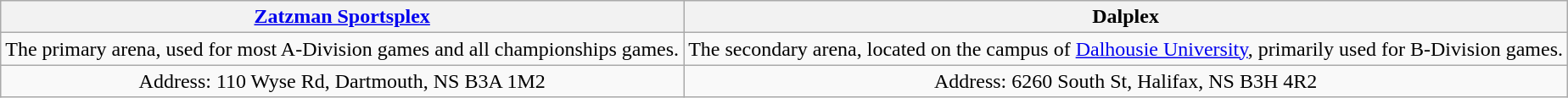<table class="wikitable" style="text-align:center;">
<tr>
<th><a href='#'>Zatzman Sportsplex</a></th>
<th>Dalplex</th>
</tr>
<tr>
<td>The primary arena, used for most A-Division games and all championships games.</td>
<td>The secondary arena, located on the campus of <a href='#'>Dalhousie University</a>, primarily used for B-Division games.</td>
</tr>
<tr>
<td>Address: 110 Wyse Rd, Dartmouth, NS B3A 1M2</td>
<td>Address: 6260 South St, Halifax, NS B3H 4R2</td>
</tr>
</table>
